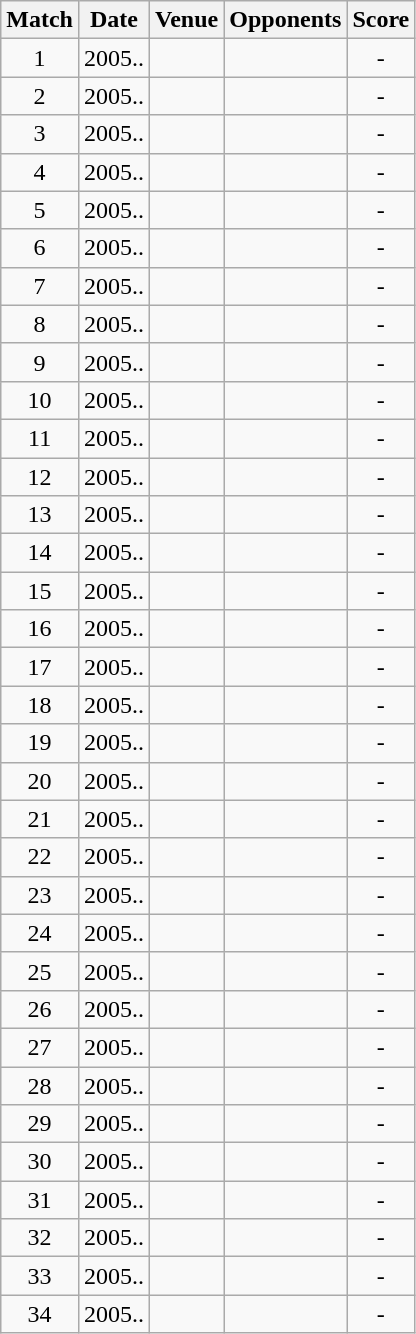<table class="wikitable" style="text-align:center;">
<tr>
<th>Match</th>
<th>Date</th>
<th>Venue</th>
<th>Opponents</th>
<th>Score</th>
</tr>
<tr>
<td>1</td>
<td>2005..</td>
<td></td>
<td></td>
<td>-</td>
</tr>
<tr>
<td>2</td>
<td>2005..</td>
<td></td>
<td></td>
<td>-</td>
</tr>
<tr>
<td>3</td>
<td>2005..</td>
<td></td>
<td></td>
<td>-</td>
</tr>
<tr>
<td>4</td>
<td>2005..</td>
<td></td>
<td></td>
<td>-</td>
</tr>
<tr>
<td>5</td>
<td>2005..</td>
<td></td>
<td></td>
<td>-</td>
</tr>
<tr>
<td>6</td>
<td>2005..</td>
<td></td>
<td></td>
<td>-</td>
</tr>
<tr>
<td>7</td>
<td>2005..</td>
<td></td>
<td></td>
<td>-</td>
</tr>
<tr>
<td>8</td>
<td>2005..</td>
<td></td>
<td></td>
<td>-</td>
</tr>
<tr>
<td>9</td>
<td>2005..</td>
<td></td>
<td></td>
<td>-</td>
</tr>
<tr>
<td>10</td>
<td>2005..</td>
<td></td>
<td></td>
<td>-</td>
</tr>
<tr>
<td>11</td>
<td>2005..</td>
<td></td>
<td></td>
<td>-</td>
</tr>
<tr>
<td>12</td>
<td>2005..</td>
<td></td>
<td></td>
<td>-</td>
</tr>
<tr>
<td>13</td>
<td>2005..</td>
<td></td>
<td></td>
<td>-</td>
</tr>
<tr>
<td>14</td>
<td>2005..</td>
<td></td>
<td></td>
<td>-</td>
</tr>
<tr>
<td>15</td>
<td>2005..</td>
<td></td>
<td></td>
<td>-</td>
</tr>
<tr>
<td>16</td>
<td>2005..</td>
<td></td>
<td></td>
<td>-</td>
</tr>
<tr>
<td>17</td>
<td>2005..</td>
<td></td>
<td></td>
<td>-</td>
</tr>
<tr>
<td>18</td>
<td>2005..</td>
<td></td>
<td></td>
<td>-</td>
</tr>
<tr>
<td>19</td>
<td>2005..</td>
<td></td>
<td></td>
<td>-</td>
</tr>
<tr>
<td>20</td>
<td>2005..</td>
<td></td>
<td></td>
<td>-</td>
</tr>
<tr>
<td>21</td>
<td>2005..</td>
<td></td>
<td></td>
<td>-</td>
</tr>
<tr>
<td>22</td>
<td>2005..</td>
<td></td>
<td></td>
<td>-</td>
</tr>
<tr>
<td>23</td>
<td>2005..</td>
<td></td>
<td></td>
<td>-</td>
</tr>
<tr>
<td>24</td>
<td>2005..</td>
<td></td>
<td></td>
<td>-</td>
</tr>
<tr>
<td>25</td>
<td>2005..</td>
<td></td>
<td></td>
<td>-</td>
</tr>
<tr>
<td>26</td>
<td>2005..</td>
<td></td>
<td></td>
<td>-</td>
</tr>
<tr>
<td>27</td>
<td>2005..</td>
<td></td>
<td></td>
<td>-</td>
</tr>
<tr>
<td>28</td>
<td>2005..</td>
<td></td>
<td></td>
<td>-</td>
</tr>
<tr>
<td>29</td>
<td>2005..</td>
<td></td>
<td></td>
<td>-</td>
</tr>
<tr>
<td>30</td>
<td>2005..</td>
<td></td>
<td></td>
<td>-</td>
</tr>
<tr>
<td>31</td>
<td>2005..</td>
<td></td>
<td></td>
<td>-</td>
</tr>
<tr>
<td>32</td>
<td>2005..</td>
<td></td>
<td></td>
<td>-</td>
</tr>
<tr>
<td>33</td>
<td>2005..</td>
<td></td>
<td></td>
<td>-</td>
</tr>
<tr>
<td>34</td>
<td>2005..</td>
<td></td>
<td></td>
<td>-</td>
</tr>
</table>
